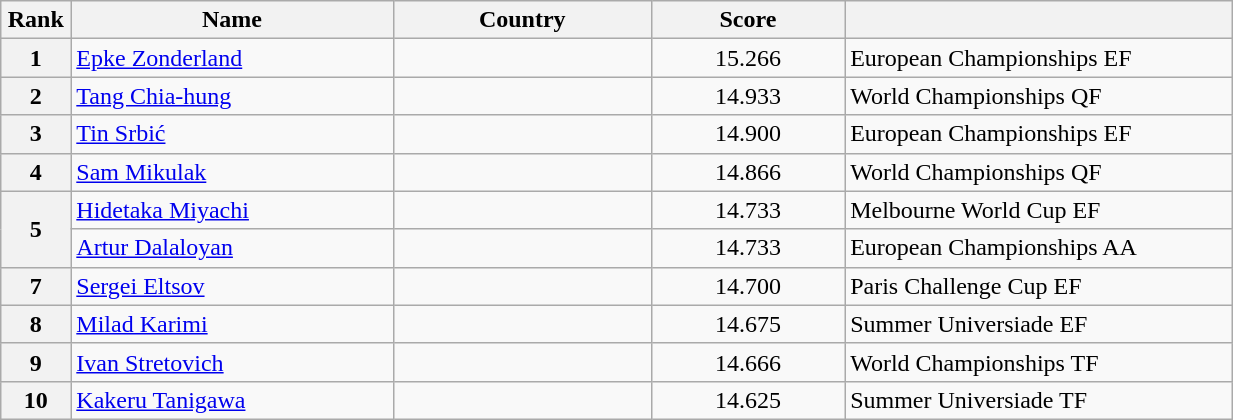<table style="width:65%;" class="wikitable sortable">
<tr>
<th style="text-align:center; width:5%;">Rank</th>
<th style="text-align:center; width:25%;">Name</th>
<th style="text-align:center; width:20%;">Country</th>
<th style="text-align:center; width:15%;">Score</th>
<th style="text-align:center; width:30%;"></th>
</tr>
<tr>
<th>1</th>
<td><a href='#'>Epke Zonderland</a></td>
<td></td>
<td align="center">15.266</td>
<td>European Championships EF</td>
</tr>
<tr>
<th>2</th>
<td><a href='#'>Tang Chia-hung</a></td>
<td></td>
<td align="center">14.933</td>
<td>World Championships QF</td>
</tr>
<tr>
<th>3</th>
<td><a href='#'>Tin Srbić</a></td>
<td></td>
<td align="center">14.900</td>
<td>European Championships EF</td>
</tr>
<tr>
<th>4</th>
<td><a href='#'>Sam Mikulak</a></td>
<td></td>
<td align="center">14.866</td>
<td>World Championships QF</td>
</tr>
<tr>
<th rowspan="2">5</th>
<td><a href='#'>Hidetaka Miyachi</a></td>
<td></td>
<td align="center">14.733</td>
<td>Melbourne World Cup EF</td>
</tr>
<tr>
<td><a href='#'>Artur Dalaloyan</a></td>
<td></td>
<td align="center">14.733</td>
<td>European Championships AA</td>
</tr>
<tr>
<th>7</th>
<td><a href='#'>Sergei Eltsov</a></td>
<td></td>
<td align="center">14.700</td>
<td>Paris Challenge Cup EF</td>
</tr>
<tr>
<th>8</th>
<td><a href='#'>Milad Karimi</a></td>
<td></td>
<td align="center">14.675</td>
<td>Summer Universiade EF</td>
</tr>
<tr>
<th>9</th>
<td><a href='#'>Ivan Stretovich</a></td>
<td></td>
<td align="center">14.666</td>
<td>World Championships TF</td>
</tr>
<tr>
<th>10</th>
<td><a href='#'>Kakeru Tanigawa</a></td>
<td></td>
<td align="center">14.625</td>
<td>Summer Universiade TF</td>
</tr>
</table>
